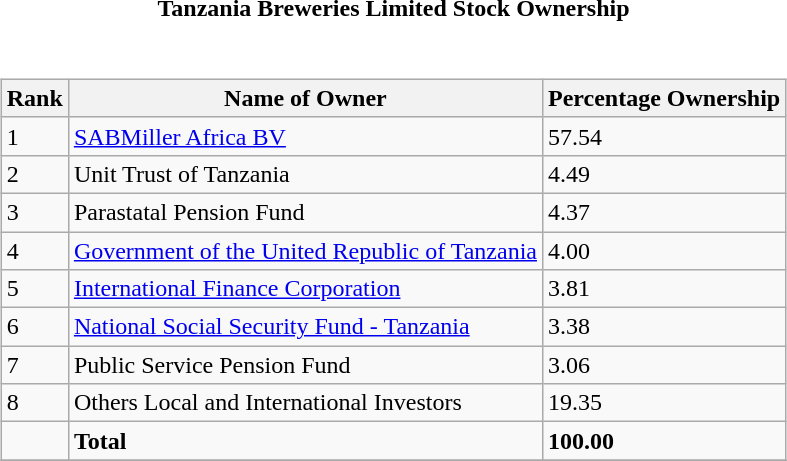<table style="font-size:100%;">
<tr>
<td width="100%" align="center"><strong>Tanzania Breweries Limited Stock Ownership</strong></td>
</tr>
<tr valign="top">
<td><br><table class="wikitable sortable" style="margin-left:auto;margin-right:auto">
<tr>
<th style="width:2em;">Rank</th>
<th>Name of Owner</th>
<th>Percentage Ownership</th>
</tr>
<tr>
<td>1</td>
<td><a href='#'>SABMiller Africa BV</a></td>
<td>57.54</td>
</tr>
<tr>
<td>2</td>
<td>Unit Trust of Tanzania</td>
<td>4.49</td>
</tr>
<tr>
<td>3</td>
<td>Parastatal Pension Fund</td>
<td>4.37</td>
</tr>
<tr>
<td>4</td>
<td><a href='#'>Government of the United Republic of Tanzania</a></td>
<td>4.00</td>
</tr>
<tr>
<td>5</td>
<td><a href='#'>International Finance Corporation</a></td>
<td>3.81</td>
</tr>
<tr>
<td>6</td>
<td><a href='#'>National Social Security Fund - Tanzania</a></td>
<td>3.38</td>
</tr>
<tr>
<td>7</td>
<td>Public Service Pension Fund</td>
<td>3.06</td>
</tr>
<tr>
<td>8</td>
<td>Others Local and International Investors</td>
<td>19.35</td>
</tr>
<tr>
<td></td>
<td><strong>Total</strong></td>
<td><strong>100.00</strong></td>
</tr>
<tr>
</tr>
</table>
</td>
</tr>
</table>
